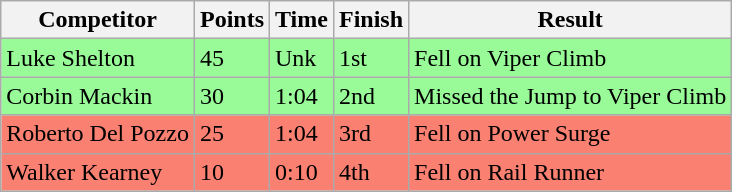<table class="wikitable sortable">
<tr>
<th>Competitor</th>
<th>Points</th>
<th>Time</th>
<th>Finish</th>
<th>Result</th>
</tr>
<tr style="background-color:#98fb98">
<td> Luke Shelton</td>
<td>45</td>
<td>Unk</td>
<td>1st</td>
<td>Fell on Viper Climb</td>
</tr>
<tr style="background-color:#98fb98">
<td> Corbin Mackin</td>
<td>30</td>
<td>1:04</td>
<td>2nd</td>
<td>Missed the Jump to Viper Climb</td>
</tr>
<tr style="background-color:#fa8072">
<td> Roberto Del Pozzo</td>
<td>25</td>
<td>1:04</td>
<td>3rd</td>
<td>Fell on Power Surge</td>
</tr>
<tr style="background-color:#fa8072">
<td> Walker Kearney</td>
<td>10</td>
<td>0:10</td>
<td>4th</td>
<td>Fell on Rail Runner</td>
</tr>
</table>
